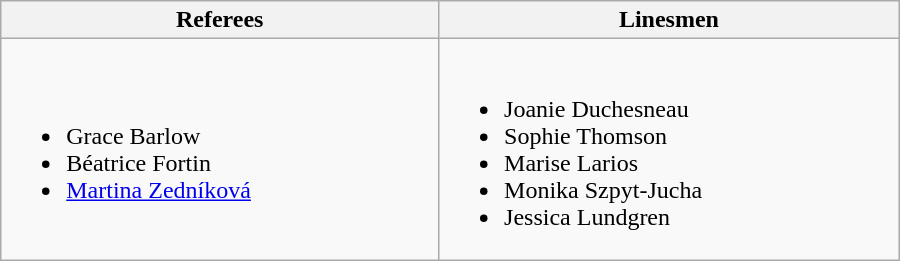<table class="wikitable" width=600px>
<tr>
<th>Referees</th>
<th>Linesmen</th>
</tr>
<tr>
<td><br><ul><li> Grace Barlow</li><li> Béatrice Fortin</li><li> <a href='#'>Martina Zedníková</a></li></ul></td>
<td><br><ul><li> Joanie Duchesneau</li><li> Sophie Thomson</li><li> Marise Larios</li><li> Monika Szpyt-Jucha</li><li> Jessica Lundgren</li></ul></td>
</tr>
</table>
